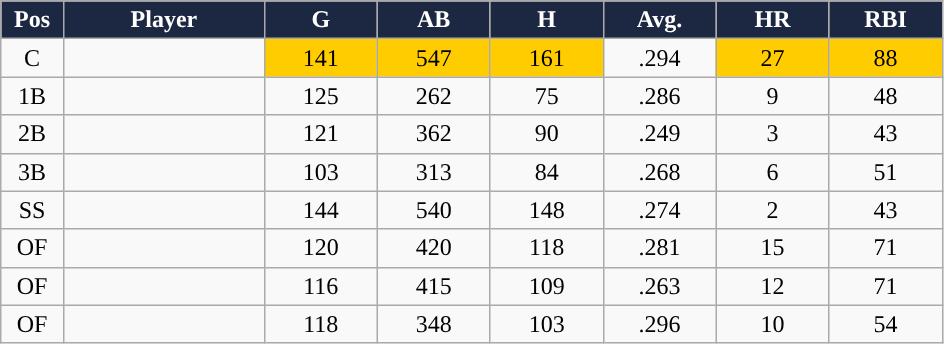<table class="wikitable sortable" style="text-align:center;">
<tr>
<th style="background:#1c2841;color:white;" width="5%">Pos</th>
<th style="background:#1c2841;color:white;" width="16%">Player</th>
<th style="background:#1c2841;color:white;" width="9%">G</th>
<th style="background:#1c2841;color:white;" width="9%">AB</th>
<th style="background:#1c2841;color:white;" width="9%">H</th>
<th style="background:#1c2841;color:white;" width="9%">Avg.</th>
<th style="background:#1c2841;color:white;" width="9%">HR</th>
<th style="background:#1c2841;color:white;" width="9%">RBI</th>
</tr>
<tr align="center">
<td>C</td>
<td></td>
<td style="background:#fc0;">141</td>
<td style="background:#fc0;">547</td>
<td style="background:#fc0;">161</td>
<td>.294</td>
<td style="background:#fc0;">27</td>
<td style="background:#fc0;">88</td>
</tr>
<tr align="center">
<td>1B</td>
<td></td>
<td>125</td>
<td>262</td>
<td>75</td>
<td>.286</td>
<td>9</td>
<td>48</td>
</tr>
<tr align="center">
<td>2B</td>
<td></td>
<td>121</td>
<td>362</td>
<td>90</td>
<td>.249</td>
<td>3</td>
<td>43</td>
</tr>
<tr align="center">
<td>3B</td>
<td></td>
<td>103</td>
<td>313</td>
<td>84</td>
<td>.268</td>
<td>6</td>
<td>51</td>
</tr>
<tr align="center">
<td>SS</td>
<td></td>
<td>144</td>
<td>540</td>
<td>148</td>
<td>.274</td>
<td>2</td>
<td>43</td>
</tr>
<tr align="center">
<td>OF</td>
<td></td>
<td>120</td>
<td>420</td>
<td>118</td>
<td>.281</td>
<td>15</td>
<td>71</td>
</tr>
<tr align="center">
<td>OF</td>
<td></td>
<td>116</td>
<td>415</td>
<td>109</td>
<td>.263</td>
<td>12</td>
<td>71</td>
</tr>
<tr align="center">
<td>OF</td>
<td></td>
<td>118</td>
<td>348</td>
<td>103</td>
<td>.296</td>
<td>10</td>
<td>54</td>
</tr>
</table>
